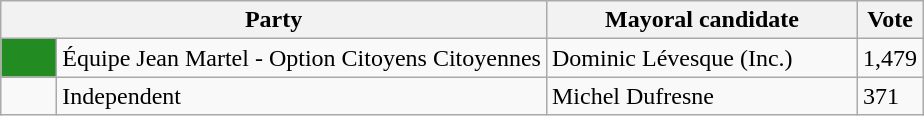<table class="wikitable">
<tr>
<th bgcolor="#DDDDFF" width="230px" colspan="2">Party</th>
<th bgcolor="#DDDDFF" width="200px">Mayoral candidate</th>
<th bgcolor="#DDDDFF" width="30px">Vote</th>
</tr>
<tr>
<td bgcolor="#228B22" width="30px"> </td>
<td>Équipe Jean Martel - Option Citoyens Citoyennes</td>
<td>Dominic Lévesque (Inc.)</td>
<td>1,479</td>
</tr>
<tr>
<td> </td>
<td>Independent</td>
<td>Michel Dufresne</td>
<td>371</td>
</tr>
</table>
